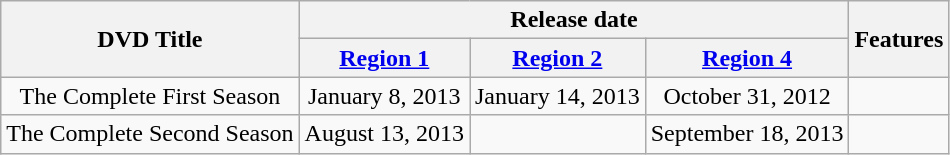<table class="wikitable"  style="text-align:center;">
<tr>
<th rowspan="2">DVD Title</th>
<th colspan="3">Release date</th>
<th rowspan="2">Features</th>
</tr>
<tr>
<th><a href='#'>Region 1</a></th>
<th><a href='#'>Region 2</a> </th>
<th><a href='#'>Region 4</a></th>
</tr>
<tr>
<td>The Complete First Season</td>
<td>January 8, 2013</td>
<td>January 14, 2013</td>
<td>October 31, 2012</td>
<td><br></td>
</tr>
<tr>
<td>The Complete Second Season</td>
<td>August 13, 2013</td>
<td></td>
<td>September 18, 2013</td>
<td><br></td>
</tr>
</table>
